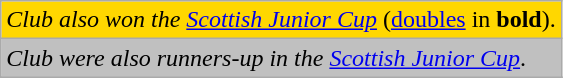<table class="wikitable" style="text-align: left;">
<tr>
<td bgcolor=gold><em>Club also won the <a href='#'>Scottish Junior Cup</a></em> (<a href='#'>doubles</a> in <strong>bold</strong>).</td>
</tr>
<tr>
<td bgcolor=silver><em>Club were also runners-up in the <a href='#'>Scottish Junior Cup</a></em>.</td>
</tr>
<tr>
</tr>
</table>
